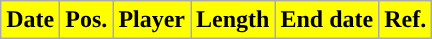<table class="wikitable plainrowheaders sortable">
<tr>
<th style="background: yellow; color: black; ">Date</th>
<th style="background: yellow; color: black; ">Pos.</th>
<th style="background: yellow; color: black; ">Player</th>
<th style="background: yellow; color: black; ">Length</th>
<th style="background: yellow; color: black; ">End date</th>
<th style="background: yellow; color: black; ">Ref.</th>
</tr>
</table>
